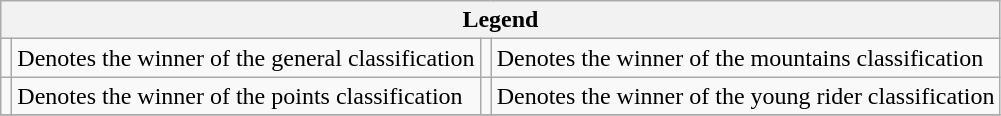<table class="wikitable">
<tr>
<th colspan="4">Legend</th>
</tr>
<tr>
<td></td>
<td>Denotes the winner of the general classification</td>
<td></td>
<td>Denotes the winner of the mountains classification</td>
</tr>
<tr>
<td></td>
<td>Denotes the winner of the points classification</td>
<td></td>
<td>Denotes the winner of the young rider classification</td>
</tr>
<tr>
</tr>
</table>
